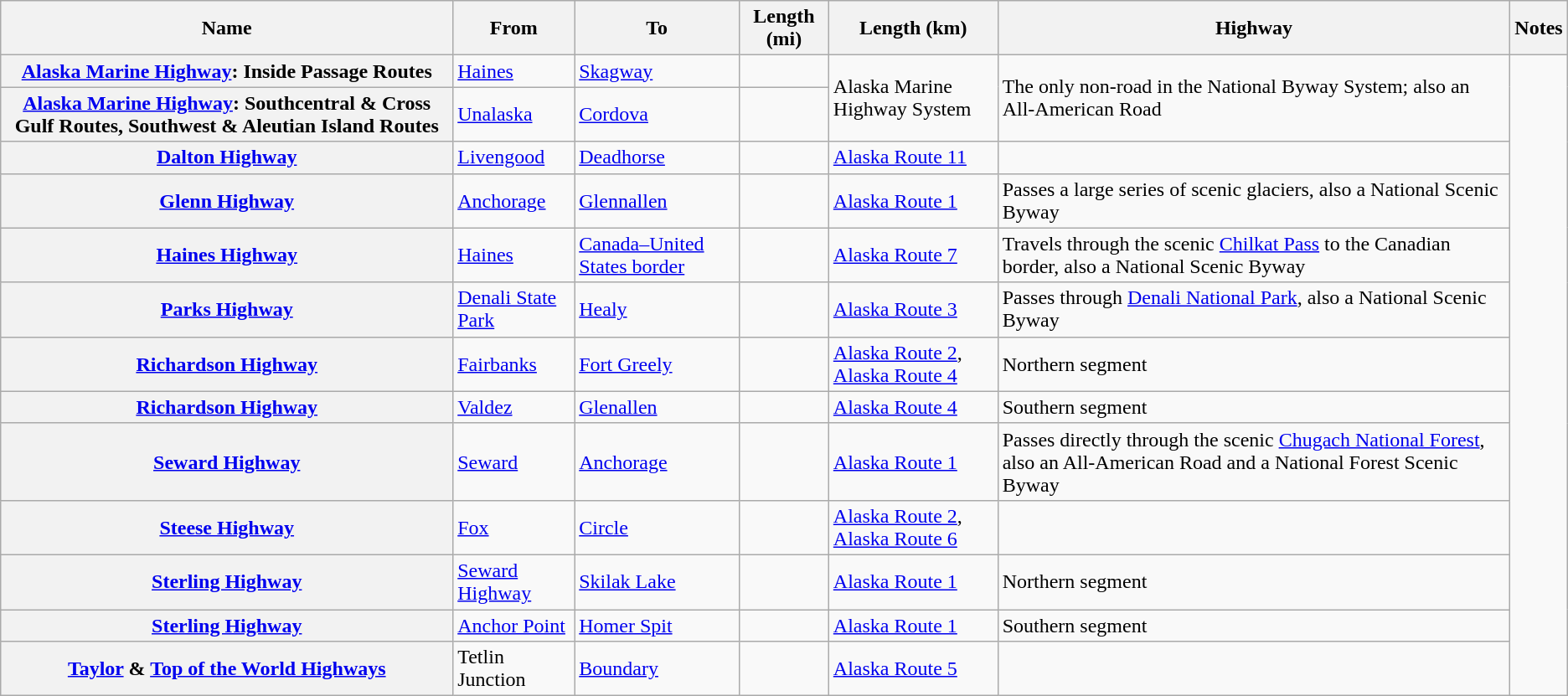<table class="wikitable sortable plainrowheaders">
<tr>
<th scope="col">Name</th>
<th scope="col" class="unsortable">From</th>
<th scope="col" class="unsortable">To</th>
<th scope="col">Length (mi)</th>
<th scope="col">Length (km)</th>
<th scope="col" class="unsortable">Highway</th>
<th scope="col" class="unsortable">Notes</th>
</tr>
<tr>
<th scope="row"><a href='#'>Alaska Marine Highway</a>: Inside Passage Routes</th>
<td><a href='#'>Haines</a></td>
<td><a href='#'>Skagway</a></td>
<td></td>
<td rowspan=2>Alaska Marine Highway System</td>
<td rowspan=2>The only non-road in the National Byway System; also an All-American Road</td>
</tr>
<tr>
<th scope="row"><a href='#'>Alaska Marine Highway</a>: Southcentral & Cross Gulf Routes, Southwest & Aleutian Island Routes</th>
<td><a href='#'>Unalaska</a></td>
<td><a href='#'>Cordova</a></td>
<td></td>
</tr>
<tr>
<th scope="row"><a href='#'>Dalton Highway</a></th>
<td><a href='#'>Livengood</a></td>
<td><a href='#'>Deadhorse</a></td>
<td></td>
<td><a href='#'>Alaska Route 11</a></td>
<td></td>
</tr>
<tr>
<th scope="row"><a href='#'>Glenn Highway</a></th>
<td><a href='#'>Anchorage</a></td>
<td><a href='#'>Glennallen</a></td>
<td></td>
<td><a href='#'>Alaska Route 1</a></td>
<td>Passes a large series of scenic glaciers, also a National Scenic Byway</td>
</tr>
<tr>
<th scope="row"><a href='#'>Haines Highway</a></th>
<td><a href='#'>Haines</a></td>
<td><a href='#'>Canada–United States border</a></td>
<td></td>
<td><a href='#'>Alaska Route 7</a></td>
<td>Travels through the scenic <a href='#'>Chilkat Pass</a> to the Canadian border, also a National Scenic Byway</td>
</tr>
<tr>
<th scope="row"><a href='#'>Parks Highway</a></th>
<td><a href='#'>Denali State Park</a></td>
<td><a href='#'>Healy</a></td>
<td></td>
<td><a href='#'>Alaska Route 3</a></td>
<td>Passes through <a href='#'>Denali National Park</a>, also a National Scenic Byway</td>
</tr>
<tr>
<th scope="row"><a href='#'>Richardson Highway</a></th>
<td><a href='#'>Fairbanks</a></td>
<td><a href='#'>Fort Greely</a></td>
<td></td>
<td><a href='#'>Alaska Route 2</a>, <a href='#'>Alaska Route 4</a></td>
<td>Northern segment</td>
</tr>
<tr>
<th scope="row"><a href='#'>Richardson Highway</a></th>
<td><a href='#'>Valdez</a></td>
<td><a href='#'>Glenallen</a></td>
<td></td>
<td><a href='#'>Alaska Route 4</a></td>
<td>Southern segment</td>
</tr>
<tr>
<th scope="row"><a href='#'>Seward Highway</a></th>
<td><a href='#'>Seward</a></td>
<td><a href='#'>Anchorage</a></td>
<td></td>
<td><a href='#'>Alaska Route 1</a></td>
<td>Passes directly through the scenic <a href='#'>Chugach National Forest</a>, also an All-American Road and a National Forest Scenic Byway</td>
</tr>
<tr>
<th scope="row"><a href='#'>Steese Highway</a></th>
<td><a href='#'>Fox</a></td>
<td><a href='#'>Circle</a></td>
<td></td>
<td><a href='#'>Alaska Route 2</a>, <a href='#'>Alaska Route 6</a></td>
<td></td>
</tr>
<tr>
<th scope="row"><a href='#'>Sterling Highway</a></th>
<td><a href='#'>Seward Highway</a></td>
<td><a href='#'>Skilak Lake</a></td>
<td></td>
<td><a href='#'>Alaska Route 1</a></td>
<td>Northern segment</td>
</tr>
<tr>
<th scope="row"><a href='#'>Sterling Highway</a></th>
<td><a href='#'>Anchor Point</a></td>
<td><a href='#'>Homer Spit</a></td>
<td></td>
<td><a href='#'>Alaska Route 1</a></td>
<td>Southern segment</td>
</tr>
<tr>
<th scope="row"><a href='#'>Taylor</a> & <a href='#'>Top of the World Highways</a></th>
<td>Tetlin Junction</td>
<td><a href='#'>Boundary</a></td>
<td></td>
<td><a href='#'>Alaska Route 5</a></td>
<td></td>
</tr>
</table>
